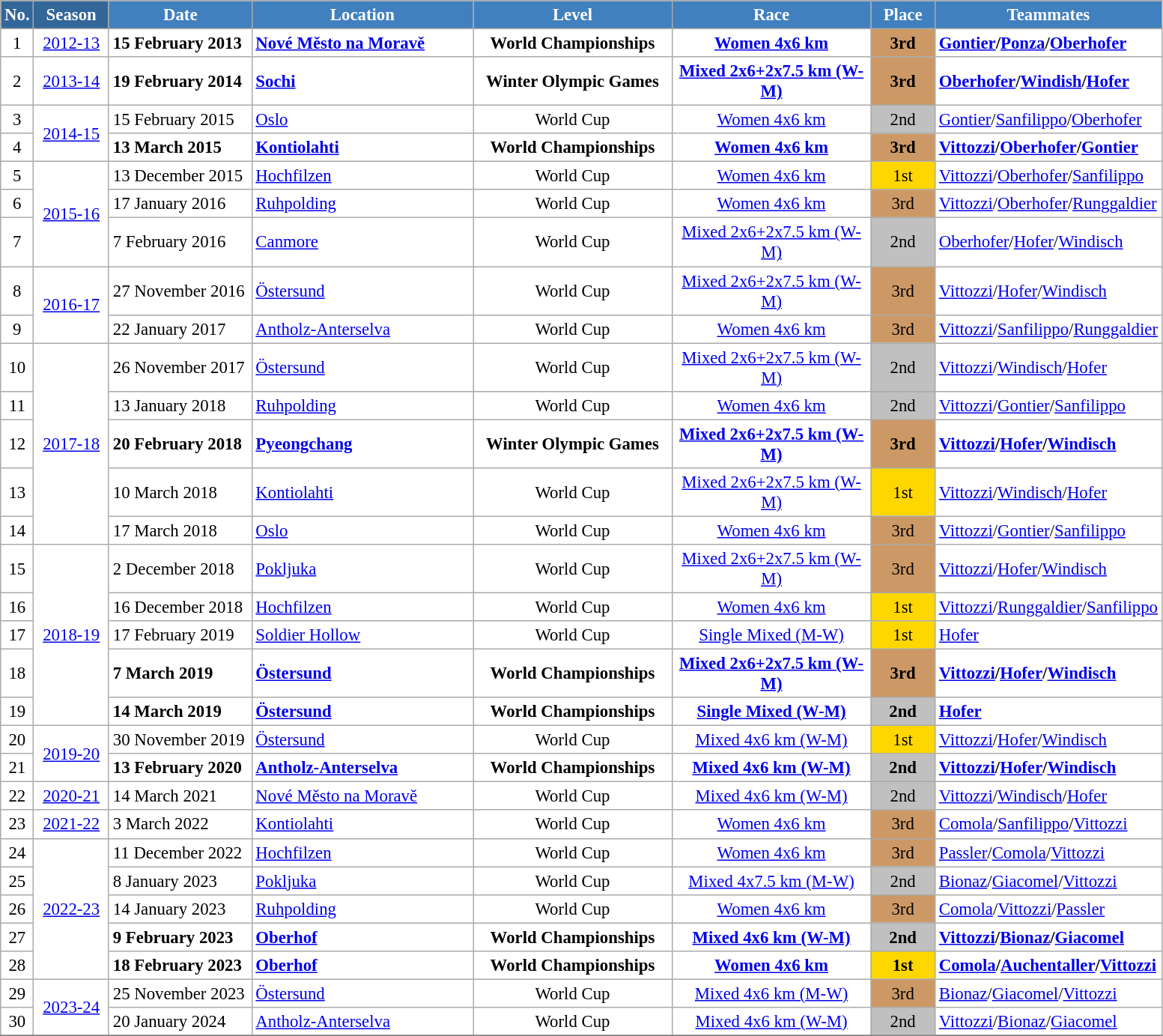<table class="wikitable sortable" style="font-size:95%; text-align:center; border:grey solid 1px; border-collapse:collapse; background:#ffffff;">
<tr style="background:#efefef;">
<th style="background-color:#369; color:white; width:20px;">No.</th>
<th style="background-color:#369; color:white; width:60px;">Season</th>
<th style="background-color:#4180be; color:white; width:120px;">Date</th>
<th style="background-color:#4180be; color:white; width:190px;">Location</th>
<th style="background-color:#4180be; color:white; width:170px;">Level</th>
<th style="background-color:#4180be; color:white; width:170px;">Race</th>
<th style="background-color:#4180be; color:white; width:50px;">Place</th>
<th style="background-color:#4180be; color:white;">Teammates</th>
</tr>
<tr>
<td>1</td>
<td><a href='#'>2012-13</a></td>
<td align=left><strong>15 February 2013</strong></td>
<td align=left> <strong><a href='#'>Nové Město na Moravě</a></strong></td>
<td><strong>World Championships</strong></td>
<td><strong><a href='#'>Women 4x6 km</a></strong></td>
<td bgcolor="cc9966"><strong>3rd</strong></td>
<td align=left><strong><a href='#'>Gontier</a>/<a href='#'>Ponza</a>/<a href='#'>Oberhofer</a></strong></td>
</tr>
<tr>
<td>2</td>
<td><a href='#'>2013-14</a></td>
<td align=left><strong>19 February 2014</strong></td>
<td align=left> <strong><a href='#'>Sochi</a></strong></td>
<td> <strong>Winter Olympic Games</strong></td>
<td><strong><a href='#'>Mixed 2x6+2x7.5 km (W-M)</a></strong></td>
<td bgcolor="cc9966"><strong>3rd</strong></td>
<td align=left><strong><a href='#'>Oberhofer</a>/<a href='#'>Windish</a>/<a href='#'>Hofer</a></strong></td>
</tr>
<tr>
<td>3</td>
<td rowspan="2"><a href='#'>2014-15</a></td>
<td align=left>15 February 2015</td>
<td align=left> <a href='#'>Oslo</a></td>
<td>World Cup</td>
<td><a href='#'>Women 4x6 km</a></td>
<td bgcolor="silver">2nd</td>
<td align=left><a href='#'>Gontier</a>/<a href='#'>Sanfilippo</a>/<a href='#'>Oberhofer</a></td>
</tr>
<tr>
<td>4</td>
<td align=left><strong>13 March 2015</strong></td>
<td align=left> <strong><a href='#'>Kontiolahti</a></strong></td>
<td><strong>World Championships</strong></td>
<td><strong><a href='#'>Women 4x6 km</a></strong></td>
<td bgcolor="cc9966"><strong>3rd</strong></td>
<td align=left><strong><a href='#'>Vittozzi</a>/<a href='#'>Oberhofer</a>/<a href='#'>Gontier</a></strong></td>
</tr>
<tr>
<td>5</td>
<td rowspan="3"><a href='#'>2015-16</a></td>
<td align=left>13 December 2015</td>
<td align=left> <a href='#'>Hochfilzen</a></td>
<td>World Cup</td>
<td><a href='#'>Women 4x6 km</a></td>
<td bgcolor="gold">1st</td>
<td align=left><a href='#'>Vittozzi</a>/<a href='#'>Oberhofer</a>/<a href='#'>Sanfilippo</a></td>
</tr>
<tr>
<td>6</td>
<td align=left>17 January 2016</td>
<td align=left> <a href='#'>Ruhpolding</a></td>
<td>World Cup</td>
<td><a href='#'>Women 4x6 km</a></td>
<td bgcolor="cc9966">3rd</td>
<td align=left><a href='#'>Vittozzi</a>/<a href='#'>Oberhofer</a>/<a href='#'>Runggaldier</a></td>
</tr>
<tr>
<td>7</td>
<td align=left>7 February 2016</td>
<td align=left> <a href='#'>Canmore</a></td>
<td>World Cup</td>
<td><a href='#'>Mixed 2x6+2x7.5 km (W-M)</a></td>
<td bgcolor="silver">2nd</td>
<td align=left><a href='#'>Oberhofer</a>/<a href='#'>Hofer</a>/<a href='#'>Windisch</a></td>
</tr>
<tr>
<td>8</td>
<td rowspan="2"><a href='#'>2016-17</a></td>
<td align=left>27 November 2016</td>
<td align=left> <a href='#'>Östersund</a></td>
<td>World Cup</td>
<td><a href='#'>Mixed 2x6+2x7.5 km (W-M)</a></td>
<td bgcolor="cc9966">3rd</td>
<td align=left><a href='#'>Vittozzi</a>/<a href='#'>Hofer</a>/<a href='#'>Windisch</a></td>
</tr>
<tr>
<td>9</td>
<td align=left>22 January 2017</td>
<td align=left> <a href='#'>Antholz-Anterselva</a></td>
<td>World Cup</td>
<td><a href='#'>Women 4x6 km</a></td>
<td bgcolor="cc9966">3rd</td>
<td align=left><a href='#'>Vittozzi</a>/<a href='#'>Sanfilippo</a>/<a href='#'>Runggaldier</a></td>
</tr>
<tr>
<td>10</td>
<td rowspan="5"><a href='#'>2017-18</a></td>
<td align=left>26 November 2017</td>
<td align=left> <a href='#'>Östersund</a></td>
<td>World Cup</td>
<td><a href='#'>Mixed 2x6+2x7.5 km (W-M)</a></td>
<td bgcolor="silver">2nd</td>
<td align=left><a href='#'>Vittozzi</a>/<a href='#'>Windisch</a>/<a href='#'>Hofer</a></td>
</tr>
<tr>
<td>11</td>
<td align=left>13 January 2018</td>
<td align=left> <a href='#'>Ruhpolding</a></td>
<td>World Cup</td>
<td><a href='#'>Women 4x6 km</a></td>
<td bgcolor="silver">2nd</td>
<td align=left><a href='#'>Vittozzi</a>/<a href='#'>Gontier</a>/<a href='#'>Sanfilippo</a></td>
</tr>
<tr>
<td>12</td>
<td align=left><strong>20 February 2018</strong></td>
<td align=left> <strong><a href='#'>Pyeongchang</a></strong></td>
<td> <strong>Winter Olympic Games</strong></td>
<td><strong><a href='#'>Mixed 2x6+2x7.5 km (W-M)</a></strong></td>
<td bgcolor="cc9966"><strong>3rd</strong></td>
<td align=left><strong><a href='#'>Vittozzi</a>/<a href='#'>Hofer</a>/<a href='#'>Windisch</a></strong></td>
</tr>
<tr>
<td>13</td>
<td align=left>10 March 2018</td>
<td align=left> <a href='#'>Kontiolahti</a></td>
<td>World Cup</td>
<td><a href='#'>Mixed 2x6+2x7.5 km (W-M)</a></td>
<td bgcolor="gold">1st</td>
<td align=left><a href='#'>Vittozzi</a>/<a href='#'>Windisch</a>/<a href='#'>Hofer</a></td>
</tr>
<tr>
<td>14</td>
<td align=left>17 March 2018</td>
<td align=left> <a href='#'>Oslo</a></td>
<td>World Cup</td>
<td><a href='#'>Women 4x6 km</a></td>
<td bgcolor="cc9966">3rd</td>
<td align=left><a href='#'>Vittozzi</a>/<a href='#'>Gontier</a>/<a href='#'>Sanfilippo</a></td>
</tr>
<tr>
<td>15</td>
<td rowspan="5"><a href='#'>2018-19</a></td>
<td align=left>2 December 2018</td>
<td align=left> <a href='#'>Pokljuka</a></td>
<td>World Cup</td>
<td><a href='#'>Mixed 2x6+2x7.5 km (W-M)</a></td>
<td bgcolor="cc9966">3rd</td>
<td align=left><a href='#'>Vittozzi</a>/<a href='#'>Hofer</a>/<a href='#'>Windisch</a></td>
</tr>
<tr>
<td>16</td>
<td align=left>16 December 2018</td>
<td align=left> <a href='#'>Hochfilzen</a></td>
<td>World Cup</td>
<td><a href='#'>Women 4x6 km</a></td>
<td bgcolor="gold">1st</td>
<td align=left><a href='#'>Vittozzi</a>/<a href='#'>Runggaldier</a>/<a href='#'>Sanfilippo</a></td>
</tr>
<tr>
<td>17</td>
<td align=left>17 February 2019</td>
<td align=left> <a href='#'>Soldier Hollow</a></td>
<td>World Cup</td>
<td><a href='#'>Single Mixed (M-W)</a></td>
<td bgcolor="gold">1st</td>
<td align=left><a href='#'>Hofer</a></td>
</tr>
<tr>
<td>18</td>
<td align=left><strong>7 March 2019</strong></td>
<td align=left> <strong><a href='#'>Östersund</a></strong></td>
<td><strong>World Championships</strong></td>
<td><strong><a href='#'>Mixed 2x6+2x7.5 km (W-M)</a></strong></td>
<td bgcolor="cc9966"><strong>3rd</strong></td>
<td align=left><strong><a href='#'>Vittozzi</a>/<a href='#'>Hofer</a>/<a href='#'>Windisch</a></strong></td>
</tr>
<tr>
<td>19</td>
<td align=left><strong>14 March 2019</strong></td>
<td align=left> <strong><a href='#'>Östersund</a></strong></td>
<td><strong>World Championships</strong></td>
<td><strong><a href='#'>Single Mixed (W-M)</a></strong></td>
<td bgcolor="silver"><strong>2nd</strong></td>
<td align=left><strong><a href='#'>Hofer</a></strong></td>
</tr>
<tr>
<td>20</td>
<td rowspan="2"><a href='#'>2019-20</a></td>
<td align=left>30 November 2019</td>
<td align=left> <a href='#'>Östersund</a></td>
<td>World Cup</td>
<td><a href='#'>Mixed 4x6 km (W-M)</a></td>
<td bgcolor="gold">1st</td>
<td align=left><a href='#'>Vittozzi</a>/<a href='#'>Hofer</a>/<a href='#'>Windisch</a></td>
</tr>
<tr>
<td>21</td>
<td align=left><strong>13 February 2020</strong></td>
<td align=left> <strong><a href='#'>Antholz-Anterselva</a></strong></td>
<td><strong>World Championships</strong></td>
<td><strong><a href='#'>Mixed 4x6 km (W-M)</a></strong></td>
<td bgcolor="silver"><strong>2nd</strong></td>
<td align=left><strong><a href='#'>Vittozzi</a>/<a href='#'>Hofer</a>/<a href='#'>Windisch</a></strong></td>
</tr>
<tr>
<td>22</td>
<td><a href='#'>2020-21</a></td>
<td align=left>14 March 2021</td>
<td align=left> <a href='#'>Nové Město na Moravě</a></td>
<td>World Cup</td>
<td><a href='#'>Mixed 4x6 km (W-M)</a></td>
<td bgcolor="silver">2nd</td>
<td align=left><a href='#'>Vittozzi</a>/<a href='#'>Windisch</a>/<a href='#'>Hofer</a></td>
</tr>
<tr>
<td>23</td>
<td><a href='#'>2021-22</a></td>
<td align=left>3 March 2022</td>
<td align=left> <a href='#'>Kontiolahti</a></td>
<td>World Cup</td>
<td><a href='#'>Women 4x6 km</a></td>
<td bgcolor="cc9966">3rd</td>
<td align=left><a href='#'>Comola</a>/<a href='#'>Sanfilippo</a>/<a href='#'>Vittozzi</a></td>
</tr>
<tr>
<td>24</td>
<td rowspan="5"><a href='#'>2022-23</a></td>
<td align=left>11 December 2022</td>
<td align=left> <a href='#'>Hochfilzen</a></td>
<td>World Cup</td>
<td><a href='#'>Women 4x6 km</a></td>
<td bgcolor="cc9966">3rd</td>
<td align=left><a href='#'>Passler</a>/<a href='#'>Comola</a>/<a href='#'>Vittozzi</a></td>
</tr>
<tr>
<td>25</td>
<td align=left>8 January 2023</td>
<td align=left> <a href='#'>Pokljuka</a></td>
<td>World Cup</td>
<td><a href='#'>Mixed 4x7.5 km (M-W)</a></td>
<td bgcolor="silver">2nd</td>
<td align=left><a href='#'>Bionaz</a>/<a href='#'>Giacomel</a>/<a href='#'>Vittozzi</a></td>
</tr>
<tr>
<td>26</td>
<td align=left>14 January 2023</td>
<td align=left> <a href='#'>Ruhpolding</a></td>
<td>World Cup</td>
<td><a href='#'>Women 4x6 km</a></td>
<td bgcolor="cc9966">3rd</td>
<td align=left><a href='#'>Comola</a>/<a href='#'>Vittozzi</a>/<a href='#'>Passler</a></td>
</tr>
<tr>
<td>27</td>
<td align=left><strong>9 February 2023</strong></td>
<td align=left> <strong><a href='#'>Oberhof</a></strong></td>
<td><strong>World Championships</strong></td>
<td><strong><a href='#'>Mixed 4x6 km (W-M)</a></strong></td>
<td bgcolor="silver"><strong>2nd</strong></td>
<td align=left><strong><a href='#'>Vittozzi</a>/<a href='#'>Bionaz</a>/<a href='#'>Giacomel</a></strong></td>
</tr>
<tr>
<td>28</td>
<td align=left><strong>18 February 2023</strong></td>
<td align=left> <strong><a href='#'>Oberhof</a></strong></td>
<td><strong>World Championships</strong></td>
<td><strong><a href='#'>Women 4x6 km</a></strong></td>
<td bgcolor="gold"><strong>1st</strong></td>
<td align=left><strong><a href='#'>Comola</a>/<a href='#'>Auchentaller</a>/<a href='#'>Vittozzi</a></strong></td>
</tr>
<tr>
<td>29</td>
<td rowspan="2"><a href='#'>2023-24</a></td>
<td align=left>25 November 2023</td>
<td align=left> <a href='#'>Östersund</a></td>
<td>World Cup</td>
<td><a href='#'>Mixed 4x6 km (M-W)</a></td>
<td bgcolor="cc9966">3rd</td>
<td align=left><a href='#'>Bionaz</a>/<a href='#'>Giacomel</a>/<a href='#'>Vittozzi</a></td>
</tr>
<tr>
<td>30</td>
<td align=left>20 January 2024</td>
<td align=left> <a href='#'>Antholz-Anterselva</a></td>
<td>World Cup</td>
<td><a href='#'>Mixed 4x6 km (W-M)</a></td>
<td bgcolor="silver">2nd</td>
<td align=left><a href='#'>Vittozzi</a>/<a href='#'>Bionaz</a>/<a href='#'>Giacomel</a></td>
</tr>
<tr>
</tr>
</table>
